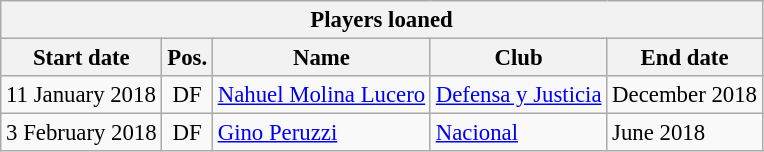<table class="wikitable" style="font-size:95%;">
<tr>
<th colspan="6">Players loaned</th>
</tr>
<tr>
<th>Start date</th>
<th>Pos.</th>
<th>Name</th>
<th>Club</th>
<th>End date</th>
</tr>
<tr>
<td>11 January 2018</td>
<td align="center">DF</td>
<td> <a href='#'>Nahuel Molina Lucero</a></td>
<td> <a href='#'>Defensa y Justicia</a></td>
<td>December 2018</td>
</tr>
<tr>
<td>3 February 2018</td>
<td align="center">DF</td>
<td> <a href='#'>Gino Peruzzi</a></td>
<td> <a href='#'>Nacional</a></td>
<td>June 2018</td>
</tr>
</table>
